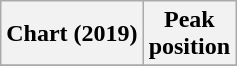<table class="wikitable plainrowheaders">
<tr>
<th scope="col">Chart (2019)</th>
<th scope="col">Peak<br>position</th>
</tr>
<tr>
</tr>
</table>
